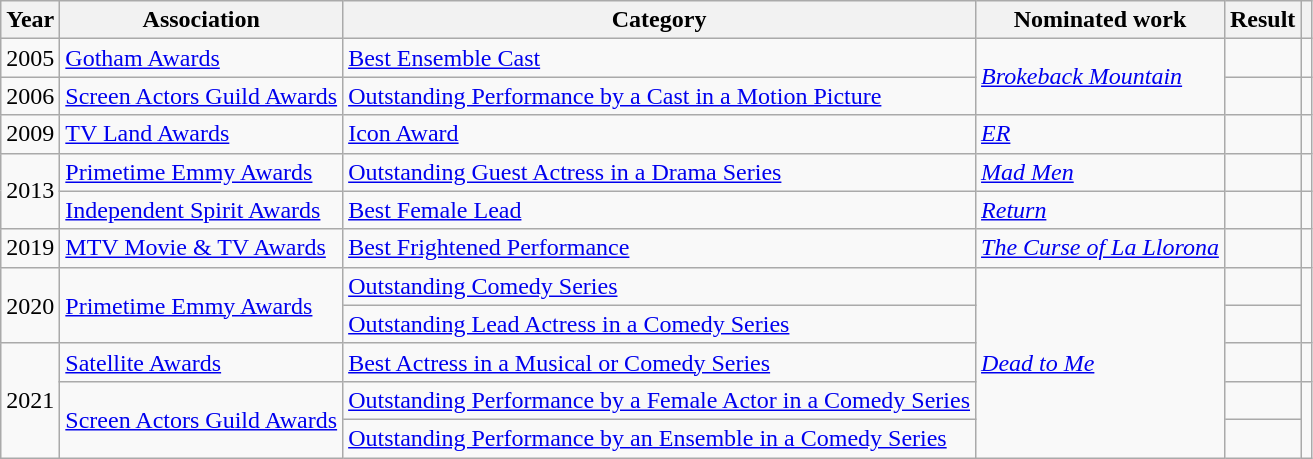<table class="wikitable sortable">
<tr>
<th scope="col">Year</th>
<th scope="col">Association</th>
<th scope="col">Category</th>
<th scope="col">Nominated work</th>
<th scope="col">Result</th>
<th scope="col" class="unsortable"></th>
</tr>
<tr>
<td>2005</td>
<td><a href='#'>Gotham Awards</a></td>
<td><a href='#'>Best Ensemble Cast</a></td>
<td rowspan="2"><em><a href='#'>Brokeback Mountain</a></em></td>
<td></td>
<td style="text-align:center;"></td>
</tr>
<tr>
<td>2006</td>
<td><a href='#'>Screen Actors Guild Awards</a></td>
<td><a href='#'>Outstanding Performance by a Cast in a Motion Picture</a></td>
<td></td>
<td style="text-align:center;"></td>
</tr>
<tr>
<td>2009</td>
<td><a href='#'>TV Land Awards</a></td>
<td><a href='#'>Icon Award</a></td>
<td><em><a href='#'>ER</a></em></td>
<td></td>
<td style="text-align:center;"></td>
</tr>
<tr>
<td rowspan="2">2013</td>
<td><a href='#'>Primetime Emmy Awards</a></td>
<td><a href='#'>Outstanding Guest Actress in a Drama Series</a></td>
<td><em><a href='#'>Mad Men</a></em></td>
<td></td>
<td style="text-align:center;"></td>
</tr>
<tr>
<td><a href='#'>Independent Spirit Awards</a></td>
<td><a href='#'>Best Female Lead</a></td>
<td><em><a href='#'>Return</a></em></td>
<td></td>
<td style="text-align:center;"></td>
</tr>
<tr>
<td>2019</td>
<td><a href='#'>MTV Movie & TV Awards</a></td>
<td><a href='#'>Best Frightened Performance</a></td>
<td><em><a href='#'>The Curse of La Llorona</a></em></td>
<td></td>
<td style="text-align:center;"></td>
</tr>
<tr>
<td rowspan="2">2020</td>
<td rowspan="2"><a href='#'>Primetime Emmy Awards</a></td>
<td><a href='#'>Outstanding Comedy Series</a></td>
<td rowspan="5"><em><a href='#'>Dead to Me</a></em></td>
<td></td>
<td rowspan="2" style="text-align:center;"><br></td>
</tr>
<tr>
<td><a href='#'>Outstanding Lead Actress in a Comedy Series</a></td>
<td></td>
</tr>
<tr>
<td rowspan="3">2021</td>
<td><a href='#'>Satellite Awards</a></td>
<td><a href='#'>Best Actress in a Musical or Comedy Series</a></td>
<td></td>
<td style="text-align:center;"></td>
</tr>
<tr>
<td rowspan="2"><a href='#'>Screen Actors Guild Awards</a></td>
<td><a href='#'>Outstanding Performance by a Female Actor in a Comedy Series</a></td>
<td></td>
<td rowspan="2" style="text-align:center;"></td>
</tr>
<tr>
<td><a href='#'>Outstanding Performance by an Ensemble in a Comedy Series</a></td>
<td></td>
</tr>
</table>
